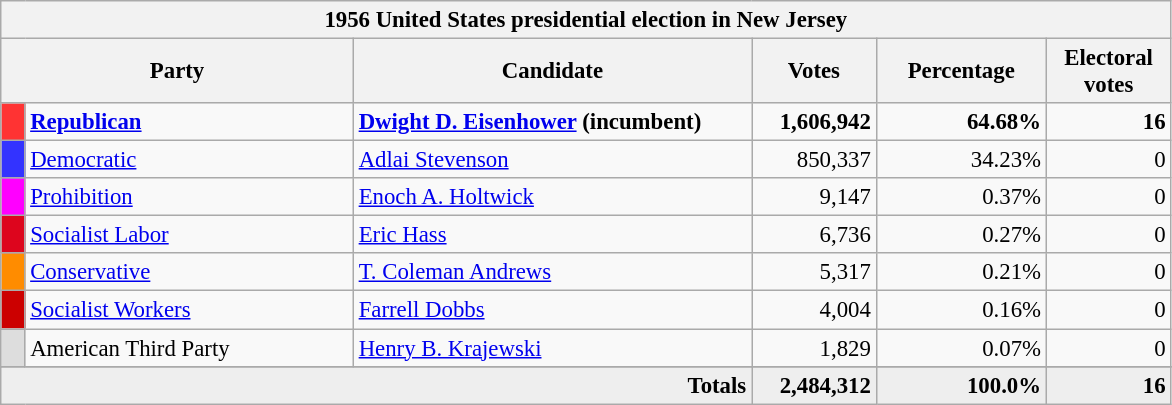<table class="wikitable" style="font-size: 95%;">
<tr>
<th colspan="6">1956 United States presidential election in New Jersey</th>
</tr>
<tr>
<th colspan="2" style="width: 15em">Party</th>
<th style="width: 17em">Candidate</th>
<th style="width: 5em">Votes</th>
<th style="width: 7em">Percentage</th>
<th style="width: 5em">Electoral votes</th>
</tr>
<tr>
<th style="background-color:#FF3333; width: 3px"></th>
<td style="width: 130px"><strong><a href='#'>Republican</a></strong></td>
<td><strong><a href='#'>Dwight D. Eisenhower</a> (incumbent)</strong></td>
<td align="right"><strong>1,606,942</strong></td>
<td align="right"><strong>64.68%</strong></td>
<td align="right"><strong>16</strong></td>
</tr>
<tr>
<th style="background-color:#3333FF; width: 3px"></th>
<td style="width: 130px"><a href='#'>Democratic</a></td>
<td><a href='#'>Adlai Stevenson</a></td>
<td align="right">850,337</td>
<td align="right">34.23%</td>
<td align="right">0</td>
</tr>
<tr>
<th style="background-color:#FF00FF; width: 3px"></th>
<td style="width: 130px"><a href='#'>Prohibition</a></td>
<td><a href='#'>Enoch A. Holtwick</a></td>
<td align="right">9,147</td>
<td align="right">0.37%</td>
<td align="right">0</td>
</tr>
<tr>
<th style="background-color:#DD051D; width: 3px"></th>
<td style="width: 130px"><a href='#'>Socialist Labor</a></td>
<td><a href='#'>Eric Hass</a></td>
<td align="right">6,736</td>
<td align="right">0.27%</td>
<td align="right">0</td>
</tr>
<tr>
<th style="background-color:#FF8C00; width: 3px"></th>
<td style="width: 130px"><a href='#'>Conservative</a></td>
<td><a href='#'>T. Coleman Andrews</a></td>
<td align="right">5,317</td>
<td align="right">0.21%</td>
<td align="right">0</td>
</tr>
<tr>
<th style="background-color:#CC0000; width: 3px"></th>
<td style="width: 130px"><a href='#'>Socialist Workers</a></td>
<td><a href='#'>Farrell Dobbs</a></td>
<td align="right">4,004</td>
<td align="right">0.16%</td>
<td align="right">0</td>
</tr>
<tr>
<th style="background-color:#DDDDDD; width: 3px"></th>
<td style="width: 130px">American Third Party</td>
<td><a href='#'>Henry B. Krajewski</a></td>
<td align="right">1,829</td>
<td align="right">0.07%</td>
<td align="right">0</td>
</tr>
<tr>
</tr>
<tr style="background:#eee; text-align:right;">
<td colspan="3"><strong>Totals</strong></td>
<td><strong>2,484,312</strong></td>
<td><strong>100.0%</strong></td>
<td><strong>16</strong></td>
</tr>
</table>
